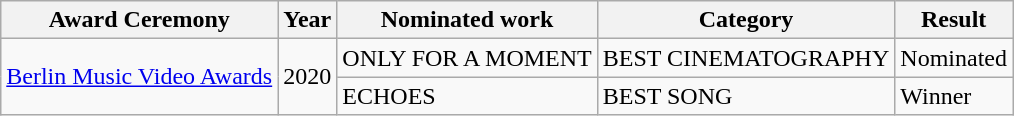<table class="wikitable">
<tr>
<th>Award Ceremony</th>
<th>Year</th>
<th>Nominated work</th>
<th>Category</th>
<th>Result</th>
</tr>
<tr>
<td rowspan="2"><a href='#'>Berlin Music Video Awards</a></td>
<td rowspan="2">2020</td>
<td>ONLY FOR A MOMENT</td>
<td>BEST CINEMATOGRAPHY</td>
<td>Nominated</td>
</tr>
<tr>
<td>ECHOES</td>
<td>BEST SONG</td>
<td>Winner</td>
</tr>
</table>
